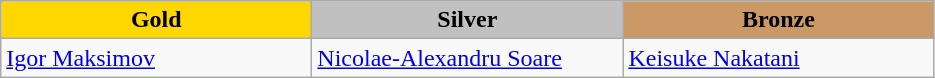<table class="wikitable" style="text-align:left">
<tr align="center">
<td width=200 bgcolor=gold><strong>Gold</strong></td>
<td width=200 bgcolor=silver><strong>Silver</strong></td>
<td width=200 bgcolor=CC9966><strong>Bronze</strong></td>
</tr>
<tr>
<td><a href='#'>Igor Maksimov</a> <br><em></em></td>
<td><a href='#'>Nicolae-Alexandru Soare</a><br><em></em></td>
<td><a href='#'>Keisuke Nakatani</a><br><em></em></td>
</tr>
</table>
